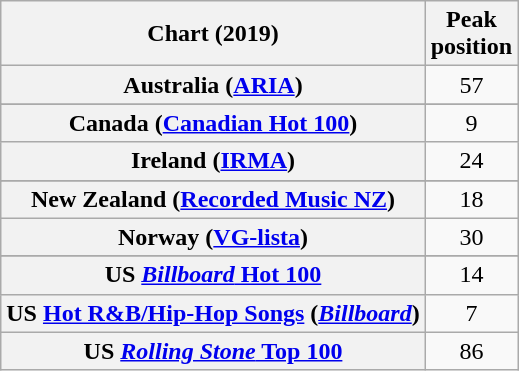<table class="wikitable sortable plainrowheaders" style="text-align:center">
<tr>
<th scope="col">Chart (2019)</th>
<th scope="col">Peak<br>position</th>
</tr>
<tr>
<th scope="row">Australia (<a href='#'>ARIA</a>)</th>
<td>57</td>
</tr>
<tr>
</tr>
<tr>
<th scope="row">Canada (<a href='#'>Canadian Hot 100</a>)</th>
<td>9</td>
</tr>
<tr>
<th scope="row">Ireland (<a href='#'>IRMA</a>)</th>
<td>24</td>
</tr>
<tr>
</tr>
<tr>
<th scope="row">New Zealand (<a href='#'>Recorded Music NZ</a>)</th>
<td>18</td>
</tr>
<tr>
<th scope="row">Norway (<a href='#'>VG-lista</a>)</th>
<td>30</td>
</tr>
<tr>
</tr>
<tr>
</tr>
<tr>
</tr>
<tr>
<th scope="row">US <a href='#'><em>Billboard</em> Hot 100</a></th>
<td>14</td>
</tr>
<tr>
<th scope="row">US <a href='#'>Hot R&B/Hip-Hop Songs</a> (<em><a href='#'>Billboard</a></em>)</th>
<td>7</td>
</tr>
<tr>
<th scope="row">US <a href='#'><em>Rolling Stone</em> Top 100</a></th>
<td>86</td>
</tr>
</table>
